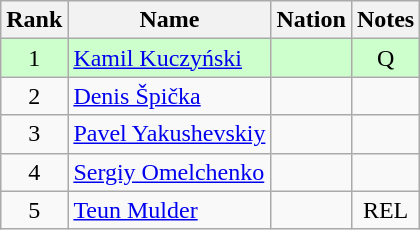<table class="wikitable sortable" style="text-align:center">
<tr>
<th>Rank</th>
<th>Name</th>
<th>Nation</th>
<th>Notes</th>
</tr>
<tr bgcolor=ccffcc>
<td>1</td>
<td align=left><a href='#'>Kamil Kuczyński</a></td>
<td align=left></td>
<td>Q</td>
</tr>
<tr>
<td>2</td>
<td align=left><a href='#'>Denis Špička</a></td>
<td align=left></td>
<td></td>
</tr>
<tr>
<td>3</td>
<td align=left><a href='#'>Pavel Yakushevskiy</a></td>
<td align=left></td>
<td></td>
</tr>
<tr>
<td>4</td>
<td align=left><a href='#'>Sergiy Omelchenko</a></td>
<td align=left></td>
<td></td>
</tr>
<tr>
<td>5</td>
<td align=left><a href='#'>Teun Mulder</a></td>
<td align=left></td>
<td>REL</td>
</tr>
</table>
